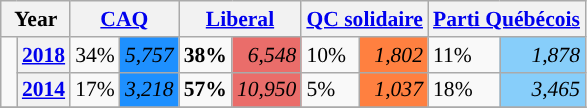<table class="wikitable" style="width:400; font-size:90%; margin-left:1em;">
<tr>
<th colspan="2" scope="col">Year</th>
<th colspan="2" scope="col"><a href='#'>CAQ</a></th>
<th colspan="2" scope="col"><a href='#'>Liberal</a></th>
<th colspan="2" scope="col"><a href='#'>QC solidaire</a></th>
<th colspan="2" scope="col"><a href='#'>Parti Québécois</a></th>
</tr>
<tr>
<td rowspan="2" style="width: 0.25em; background-color: "></td>
<th><a href='#'>2018</a></th>
<td>34%</td>
<td style="text-align:right; background:#1E90FF;"><em>5,757</em></td>
<td><strong>38%</strong></td>
<td style="text-align:right; background:#EA6D6A;"><em>6,548</em></td>
<td>10%</td>
<td style="text-align:right; background:#FF8040;"><em>1,802</em></td>
<td>11%</td>
<td style="text-align:right; background:#87CEFA;"><em>1,878</em></td>
</tr>
<tr>
<th><a href='#'>2014</a></th>
<td>17%</td>
<td style="text-align:right; background:#1E90FF;"><em>3,218</em></td>
<td><strong>57%</strong></td>
<td style="text-align:right; background:#EA6D6A;"><em>10,950</em></td>
<td>5%</td>
<td style="text-align:right; background:#FF8040;"><em>1,037</em></td>
<td>18%</td>
<td style="text-align:right; background:#87CEFA;"><em>3,465</em></td>
</tr>
<tr>
</tr>
</table>
